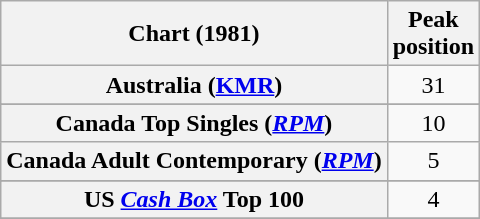<table class="wikitable sortable plainrowheaders" style="text-align:center">
<tr>
<th scope="col">Chart (1981)</th>
<th scope="col">Peak<br>position</th>
</tr>
<tr>
<th scope="row">Australia (<a href='#'>KMR</a>)</th>
<td>31</td>
</tr>
<tr>
</tr>
<tr>
<th scope="row">Canada Top Singles (<a href='#'><em>RPM</em></a>)</th>
<td>10</td>
</tr>
<tr>
<th scope="row">Canada Adult Contemporary (<a href='#'><em>RPM</em></a>)</th>
<td>5</td>
</tr>
<tr>
</tr>
<tr>
</tr>
<tr>
</tr>
<tr>
</tr>
<tr>
</tr>
<tr>
</tr>
<tr>
</tr>
<tr>
</tr>
<tr>
<th scope="row">US <a href='#'><em>Cash Box</em></a> Top 100</th>
<td>4</td>
</tr>
<tr>
</tr>
</table>
